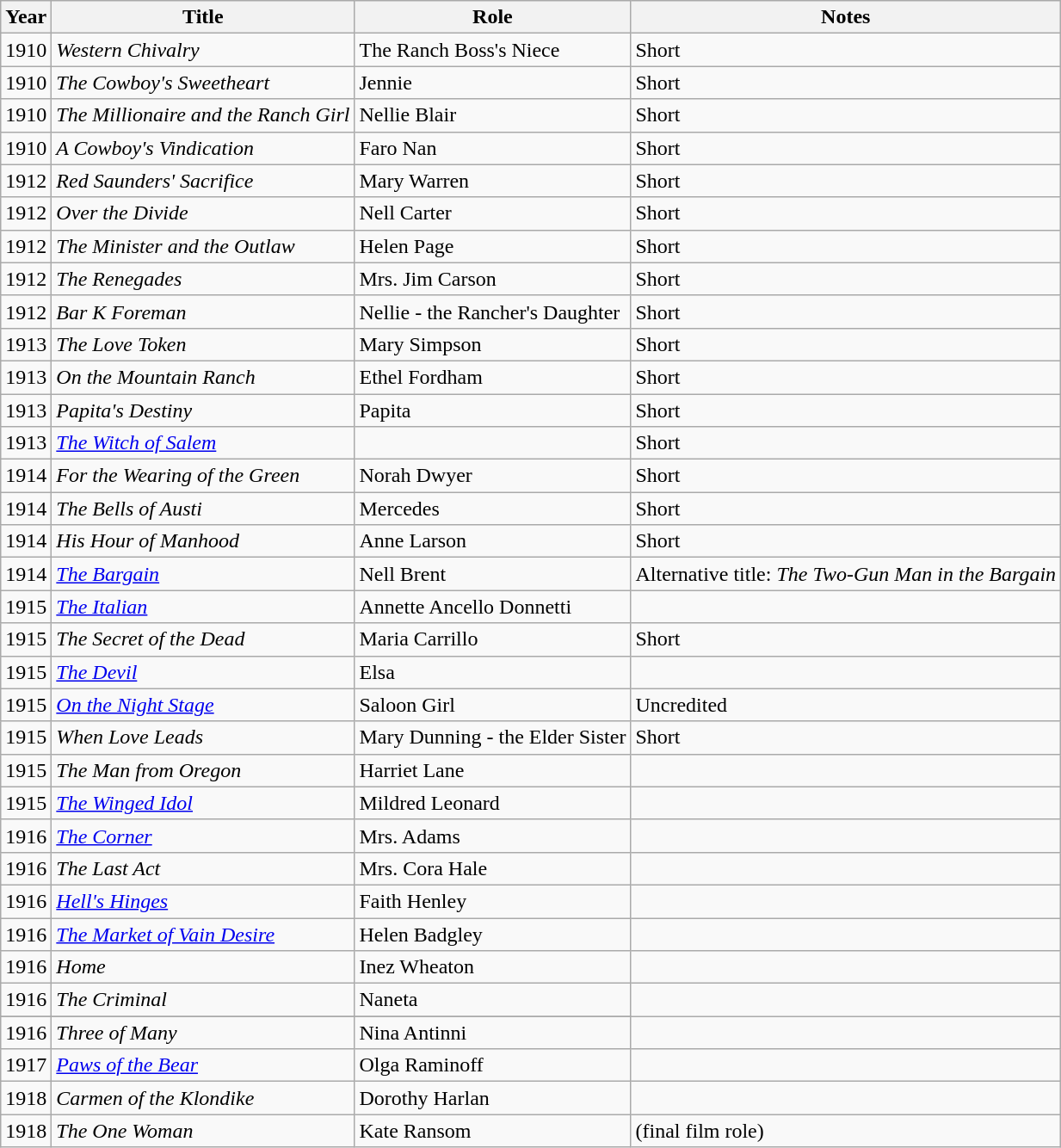<table class="wikitable sortable">
<tr>
<th>Year</th>
<th>Title</th>
<th>Role</th>
<th class="unsortable">Notes</th>
</tr>
<tr>
<td>1910</td>
<td><em>Western Chivalry</em></td>
<td>The Ranch Boss's Niece</td>
<td>Short</td>
</tr>
<tr>
<td>1910</td>
<td><em>The Cowboy's Sweetheart</em></td>
<td>Jennie</td>
<td>Short</td>
</tr>
<tr>
<td>1910</td>
<td><em>The Millionaire and the Ranch Girl</em></td>
<td>Nellie Blair</td>
<td>Short</td>
</tr>
<tr>
<td>1910</td>
<td><em>A Cowboy's Vindication</em></td>
<td>Faro Nan</td>
<td>Short</td>
</tr>
<tr>
<td>1912</td>
<td><em>Red Saunders' Sacrifice</em></td>
<td>Mary Warren</td>
<td>Short </td>
</tr>
<tr>
<td>1912</td>
<td><em>Over the Divide</em></td>
<td>Nell Carter</td>
<td>Short</td>
</tr>
<tr>
<td>1912</td>
<td><em>The Minister and the Outlaw</em></td>
<td>Helen Page</td>
<td>Short</td>
</tr>
<tr>
<td>1912</td>
<td><em>The Renegades</em></td>
<td>Mrs. Jim Carson</td>
<td>Short</td>
</tr>
<tr>
<td>1912</td>
<td><em>Bar K Foreman</em></td>
<td>Nellie - the Rancher's Daughter</td>
<td>Short</td>
</tr>
<tr>
<td>1913</td>
<td><em>The Love Token</em></td>
<td>Mary Simpson</td>
<td>Short</td>
</tr>
<tr>
<td>1913</td>
<td><em>On the Mountain Ranch</em></td>
<td>Ethel Fordham</td>
<td>Short</td>
</tr>
<tr>
<td>1913</td>
<td><em>Papita's Destiny</em></td>
<td>Papita</td>
<td>Short</td>
</tr>
<tr>
<td>1913</td>
<td><em><a href='#'>The Witch of Salem</a></em></td>
<td></td>
<td>Short</td>
</tr>
<tr>
<td>1914</td>
<td><em>For the Wearing of the Green</em></td>
<td>Norah Dwyer</td>
<td>Short</td>
</tr>
<tr>
<td>1914</td>
<td><em>The Bells of Austi</em></td>
<td>Mercedes</td>
<td>Short</td>
</tr>
<tr>
<td>1914</td>
<td><em>His Hour of Manhood</em></td>
<td>Anne Larson</td>
<td>Short</td>
</tr>
<tr>
<td>1914</td>
<td><em><a href='#'>The Bargain</a></em></td>
<td>Nell Brent</td>
<td>Alternative title: <em>The Two-Gun Man in the Bargain</em></td>
</tr>
<tr>
<td>1915</td>
<td><em><a href='#'>The Italian</a></em></td>
<td>Annette Ancello Donnetti</td>
<td></td>
</tr>
<tr>
<td>1915</td>
<td><em>The Secret of the Dead</em></td>
<td>Maria Carrillo</td>
<td>Short</td>
</tr>
<tr>
<td>1915</td>
<td><em><a href='#'>The Devil</a></em></td>
<td>Elsa</td>
<td></td>
</tr>
<tr>
<td>1915</td>
<td><em><a href='#'>On the Night Stage</a></em></td>
<td>Saloon Girl</td>
<td>Uncredited</td>
</tr>
<tr>
<td>1915</td>
<td><em>When Love Leads</em></td>
<td>Mary Dunning - the Elder Sister</td>
<td>Short</td>
</tr>
<tr>
<td>1915</td>
<td><em>The Man from Oregon</em></td>
<td>Harriet Lane</td>
<td></td>
</tr>
<tr>
<td>1915</td>
<td><em><a href='#'>The Winged Idol</a></em></td>
<td>Mildred Leonard</td>
<td></td>
</tr>
<tr>
<td>1916</td>
<td><em><a href='#'>The Corner</a></em></td>
<td>Mrs. Adams</td>
<td></td>
</tr>
<tr>
<td>1916</td>
<td><em>The Last Act</em></td>
<td>Mrs. Cora Hale</td>
<td></td>
</tr>
<tr>
<td>1916</td>
<td><em><a href='#'>Hell's Hinges</a></em></td>
<td>Faith Henley</td>
<td></td>
</tr>
<tr>
<td>1916</td>
<td><em><a href='#'>The Market of Vain Desire</a></em></td>
<td>Helen Badgley</td>
<td></td>
</tr>
<tr>
<td>1916</td>
<td><em>Home</em></td>
<td>Inez Wheaton</td>
<td></td>
</tr>
<tr>
<td>1916</td>
<td><em>The Criminal</em></td>
<td>Naneta</td>
</tr>
<tr>
</tr>
<tr>
<td>1916</td>
<td><em>Three of Many</em></td>
<td>Nina Antinni</td>
<td></td>
</tr>
<tr>
<td>1917</td>
<td><em><a href='#'>Paws of the Bear</a></em></td>
<td>Olga Raminoff</td>
<td></td>
</tr>
<tr>
<td>1918</td>
<td><em>Carmen of the Klondike</em></td>
<td>Dorothy Harlan</td>
<td></td>
</tr>
<tr>
<td>1918</td>
<td><em>The One Woman</em></td>
<td>Kate Ransom</td>
<td>(final film role)</td>
</tr>
</table>
